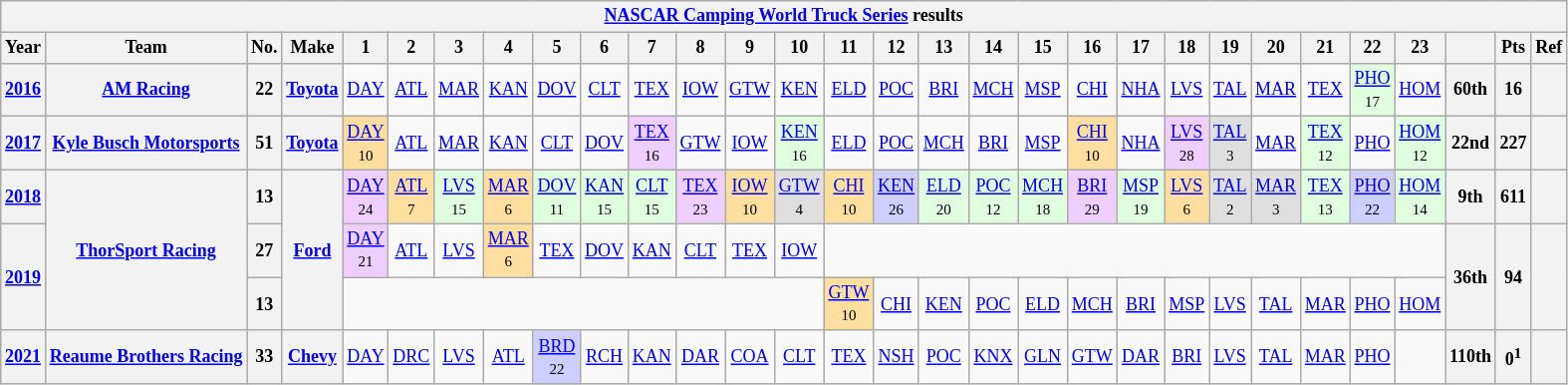<table class="wikitable" style="text-align:center; font-size:75%">
<tr>
<th colspan=45><a href='#'>NASCAR Camping World Truck Series</a> results</th>
</tr>
<tr>
<th>Year</th>
<th>Team</th>
<th>No.</th>
<th>Make</th>
<th>1</th>
<th>2</th>
<th>3</th>
<th>4</th>
<th>5</th>
<th>6</th>
<th>7</th>
<th>8</th>
<th>9</th>
<th>10</th>
<th>11</th>
<th>12</th>
<th>13</th>
<th>14</th>
<th>15</th>
<th>16</th>
<th>17</th>
<th>18</th>
<th>19</th>
<th>20</th>
<th>21</th>
<th>22</th>
<th>23</th>
<th></th>
<th>Pts</th>
<th>Ref</th>
</tr>
<tr>
<th><a href='#'>2016</a></th>
<th><a href='#'>AM Racing</a></th>
<th>22</th>
<th><a href='#'>Toyota</a></th>
<td><a href='#'>DAY</a></td>
<td><a href='#'>ATL</a></td>
<td><a href='#'>MAR</a></td>
<td><a href='#'>KAN</a></td>
<td><a href='#'>DOV</a></td>
<td><a href='#'>CLT</a></td>
<td><a href='#'>TEX</a></td>
<td><a href='#'>IOW</a></td>
<td><a href='#'>GTW</a></td>
<td><a href='#'>KEN</a></td>
<td><a href='#'>ELD</a></td>
<td><a href='#'>POC</a></td>
<td><a href='#'>BRI</a></td>
<td><a href='#'>MCH</a></td>
<td><a href='#'>MSP</a></td>
<td><a href='#'>CHI</a></td>
<td><a href='#'>NHA</a></td>
<td><a href='#'>LVS</a></td>
<td><a href='#'>TAL</a></td>
<td><a href='#'>MAR</a></td>
<td><a href='#'>TEX</a></td>
<td style="background:#DFFFDF;"><a href='#'>PHO</a><br><small>17</small></td>
<td><a href='#'>HOM</a></td>
<th>60th</th>
<th>16</th>
<th></th>
</tr>
<tr>
<th><a href='#'>2017</a></th>
<th><a href='#'>Kyle Busch Motorsports</a></th>
<th>51</th>
<th><a href='#'>Toyota</a></th>
<td style="background:#FFDF9F;"><a href='#'>DAY</a><br><small>10</small></td>
<td><a href='#'>ATL</a></td>
<td><a href='#'>MAR</a></td>
<td><a href='#'>KAN</a></td>
<td><a href='#'>CLT</a></td>
<td><a href='#'>DOV</a></td>
<td style="background:#EFCFFF;"><a href='#'>TEX</a><br><small>16</small></td>
<td><a href='#'>GTW</a></td>
<td><a href='#'>IOW</a></td>
<td style="background:#DFFFDF;"><a href='#'>KEN</a><br><small>16</small></td>
<td><a href='#'>ELD</a></td>
<td><a href='#'>POC</a></td>
<td><a href='#'>MCH</a></td>
<td><a href='#'>BRI</a></td>
<td><a href='#'>MSP</a></td>
<td style="background:#FFDF9F;"><a href='#'>CHI</a><br><small>10</small></td>
<td><a href='#'>NHA</a></td>
<td style="background:#EFCFFF;"><a href='#'>LVS</a><br><small>28</small></td>
<td style="background:#DFDFDF;"><a href='#'>TAL</a><br><small>3</small></td>
<td><a href='#'>MAR</a></td>
<td style="background:#DFFFDF;"><a href='#'>TEX</a><br><small>12</small></td>
<td><a href='#'>PHO</a></td>
<td style="background:#DFFFDF;"><a href='#'>HOM</a><br><small>12</small></td>
<th>22nd</th>
<th>227</th>
<th></th>
</tr>
<tr>
<th><a href='#'>2018</a></th>
<th rowspan=3><a href='#'>ThorSport Racing</a></th>
<th>13</th>
<th rowspan=3><a href='#'>Ford</a></th>
<td style="background:#EFCFFF;"><a href='#'>DAY</a><br><small>24</small></td>
<td style="background:#FFDF9F;"><a href='#'>ATL</a><br><small>7</small></td>
<td style="background:#DFFFDF;"><a href='#'>LVS</a><br><small>15</small></td>
<td style="background:#FFDF9F;"><a href='#'>MAR</a><br><small>6</small></td>
<td style="background:#DFFFDF;"><a href='#'>DOV</a><br><small>11</small></td>
<td style="background:#DFFFDF;"><a href='#'>KAN</a><br><small>15</small></td>
<td style="background:#DFFFDF;"><a href='#'>CLT</a><br><small>15</small></td>
<td style="background:#EFCFFF;"><a href='#'>TEX</a><br><small>23</small></td>
<td style="background:#FFDF9F;"><a href='#'>IOW</a><br><small>10</small></td>
<td style="background:#DFDFDF;"><a href='#'>GTW</a><br><small>4</small></td>
<td style="background:#FFDF9F;"><a href='#'>CHI</a><br><small>10</small></td>
<td style="background:#CFCFFF;"><a href='#'>KEN</a><br><small>26</small></td>
<td style="background:#DFFFDF;"><a href='#'>ELD</a><br><small>20</small></td>
<td style="background:#DFFFDF;"><a href='#'>POC</a><br><small>12</small></td>
<td style="background:#DFFFDF;"><a href='#'>MCH</a><br><small>18</small></td>
<td style="background:#EFCFFF;"><a href='#'>BRI</a><br><small>29</small></td>
<td style="background:#DFFFDF;"><a href='#'>MSP</a><br><small>19</small></td>
<td style="background:#FFDF9F;"><a href='#'>LVS</a><br><small>6</small></td>
<td style="background:#DFDFDF;"><a href='#'>TAL</a><br><small>2</small></td>
<td style="background:#DFDFDF;"><a href='#'>MAR</a><br><small>3</small></td>
<td style="background:#DFFFDF;"><a href='#'>TEX</a><br><small>13</small></td>
<td style="background:#CFCFFF;"><a href='#'>PHO</a><br><small>22</small></td>
<td style="background:#DFFFDF;"><a href='#'>HOM</a><br><small>14</small></td>
<th>9th</th>
<th>611</th>
<th></th>
</tr>
<tr>
<th rowspan=2><a href='#'>2019</a></th>
<th>27</th>
<td style="background:#EFCFFF;"><a href='#'>DAY</a><br><small>21</small></td>
<td><a href='#'>ATL</a></td>
<td><a href='#'>LVS</a></td>
<td style="background:#FFDF9F;"><a href='#'>MAR</a><br><small>6</small></td>
<td><a href='#'>TEX</a></td>
<td><a href='#'>DOV</a></td>
<td><a href='#'>KAN</a></td>
<td><a href='#'>CLT</a></td>
<td><a href='#'>TEX</a></td>
<td><a href='#'>IOW</a></td>
<td colspan=13></td>
<th rowspan=2>36th</th>
<th rowspan=2>94</th>
<th rowspan=2></th>
</tr>
<tr>
<th>13</th>
<td colspan=10></td>
<td style="background:#FFDF9F;"><a href='#'>GTW</a><br><small>10</small></td>
<td><a href='#'>CHI</a></td>
<td><a href='#'>KEN</a></td>
<td><a href='#'>POC</a></td>
<td><a href='#'>ELD</a></td>
<td><a href='#'>MCH</a></td>
<td><a href='#'>BRI</a></td>
<td><a href='#'>MSP</a></td>
<td><a href='#'>LVS</a></td>
<td><a href='#'>TAL</a></td>
<td><a href='#'>MAR</a></td>
<td><a href='#'>PHO</a></td>
<td><a href='#'>HOM</a></td>
</tr>
<tr>
<th><a href='#'>2021</a></th>
<th><a href='#'>Reaume Brothers Racing</a></th>
<th>33</th>
<th><a href='#'>Chevy</a></th>
<td><a href='#'>DAY</a></td>
<td><a href='#'>DRC</a></td>
<td><a href='#'>LVS</a></td>
<td><a href='#'>ATL</a></td>
<td style="background:#CFCFFF;"><a href='#'>BRD</a><br><small>22</small></td>
<td><a href='#'>RCH</a></td>
<td><a href='#'>KAN</a></td>
<td><a href='#'>DAR</a></td>
<td><a href='#'>COA</a></td>
<td><a href='#'>CLT</a></td>
<td><a href='#'>TEX</a></td>
<td><a href='#'>NSH</a></td>
<td><a href='#'>POC</a></td>
<td><a href='#'>KNX</a></td>
<td><a href='#'>GLN</a></td>
<td><a href='#'>GTW</a></td>
<td><a href='#'>DAR</a></td>
<td><a href='#'>BRI</a></td>
<td><a href='#'>LVS</a></td>
<td><a href='#'>TAL</a></td>
<td><a href='#'>MAR</a></td>
<td><a href='#'>PHO</a></td>
<td></td>
<th>110th</th>
<th>0<sup>1</sup></th>
<th></th>
</tr>
</table>
